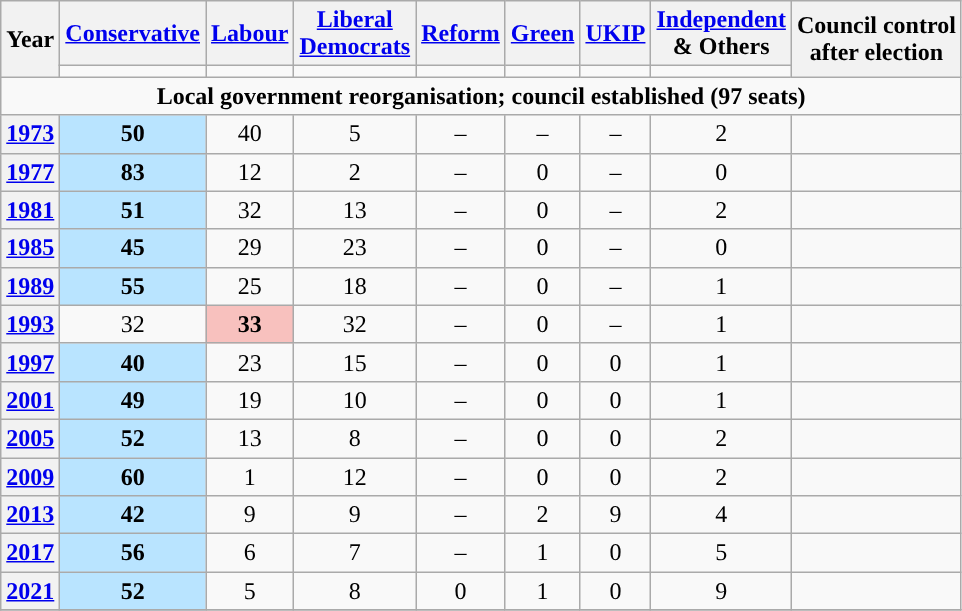<table class="wikitable plainrowheaders" style="text-align:center">
<tr>
<th scope="col" rowspan="2">Year</th>
<th scope="col"><a href='#'>Conservative</a></th>
<th scope="col"><a href='#'>Labour</a></th>
<th scope="col" style="width:1px"><a href='#'>Liberal Democrats</a></th>
<th scope="col"><a href='#'>Reform</a></th>
<th scope="col"><a href='#'>Green</a></th>
<th scope="col"><a href='#'>UKIP</a></th>
<th scope="col"><a href='#'>Independent</a><br>& Others</th>
<th scope="col" rowspan="2" colspan="2">Council control<br>after election</th>
</tr>
<tr>
<td style="background:"></td>
<td style="background:"></td>
<td style="background:"></td>
<td style="background:"></td>
<td style="background:"></td>
<td style="background:"></td>
<td style="background:"></td>
</tr>
<tr>
<td colspan="10"><strong>Local government reorganisation; council established (97 seats)</strong></td>
</tr>
<tr>
<th scope="row"><a href='#'>1973</a></th>
<td style="background:#B9E4FF;"><strong>50</strong></td>
<td>40</td>
<td>5</td>
<td>–</td>
<td>–</td>
<td>–</td>
<td>2</td>
<td></td>
</tr>
<tr>
<th scope="row"><a href='#'>1977</a></th>
<td style="background:#B9E4FF;"><strong>83</strong></td>
<td>12</td>
<td>2</td>
<td>–</td>
<td>0</td>
<td>–</td>
<td>0</td>
<td></td>
</tr>
<tr>
<th scope="row"><a href='#'>1981</a></th>
<td style="background:#B9E4FF;"><strong>51</strong></td>
<td>32</td>
<td>13</td>
<td>–</td>
<td>0</td>
<td>–</td>
<td>2</td>
<td></td>
</tr>
<tr>
<th scope="row"><a href='#'>1985</a></th>
<td style="background:#B9E4FF;"><strong>45</strong></td>
<td>29</td>
<td>23</td>
<td>–</td>
<td>0</td>
<td>–</td>
<td>0</td>
<td></td>
</tr>
<tr>
<th scope="row"><a href='#'>1989</a></th>
<td style="background:#B9E4FF;"><strong>55</strong></td>
<td>25</td>
<td>18</td>
<td>–</td>
<td>0</td>
<td>–</td>
<td>1</td>
<td></td>
</tr>
<tr>
<th scope="row"><a href='#'>1993</a></th>
<td>32</td>
<td style="background:#F8C1BE;"><strong>33</strong></td>
<td>32</td>
<td>–</td>
<td>0</td>
<td>–</td>
<td>1</td>
<td></td>
</tr>
<tr>
<th scope="row"><a href='#'>1997</a></th>
<td style="background:#B9E4FF;"><strong>40</strong></td>
<td>23</td>
<td>15</td>
<td>–</td>
<td>0</td>
<td>0</td>
<td>1</td>
<td></td>
</tr>
<tr>
<th scope="row"><a href='#'>2001</a></th>
<td style="background:#B9E4FF;"><strong>49</strong></td>
<td>19</td>
<td>10</td>
<td>–</td>
<td>0</td>
<td>0</td>
<td>1</td>
<td></td>
</tr>
<tr>
<th scope="row"><a href='#'>2005</a></th>
<td style="background:#B9E4FF;"><strong>52</strong></td>
<td>13</td>
<td>8</td>
<td>–</td>
<td>0</td>
<td>0</td>
<td>2</td>
<td></td>
</tr>
<tr>
<th scope="row"><a href='#'>2009</a></th>
<td style="background:#B9E4FF;"><strong>60</strong></td>
<td>1</td>
<td>12</td>
<td>–</td>
<td>0</td>
<td>0</td>
<td>2</td>
<td></td>
</tr>
<tr>
<th scope="row"><a href='#'>2013</a></th>
<td style="background:#B9E4FF;"><strong>42</strong></td>
<td>9</td>
<td>9</td>
<td>–</td>
<td>2</td>
<td>9</td>
<td>4</td>
<td></td>
</tr>
<tr>
<th scope="row"><a href='#'>2017</a></th>
<td style="background:#B9E4FF;"><strong>56</strong></td>
<td>6</td>
<td>7</td>
<td>–</td>
<td>1</td>
<td>0</td>
<td>5</td>
<td></td>
</tr>
<tr>
<th scope="row"><a href='#'>2021</a></th>
<td style="background:#B9E4FF;"><strong>52</strong></td>
<td>5</td>
<td>8</td>
<td>0</td>
<td>1</td>
<td>0</td>
<td>9</td>
<td></td>
</tr>
<tr>
</tr>
</table>
